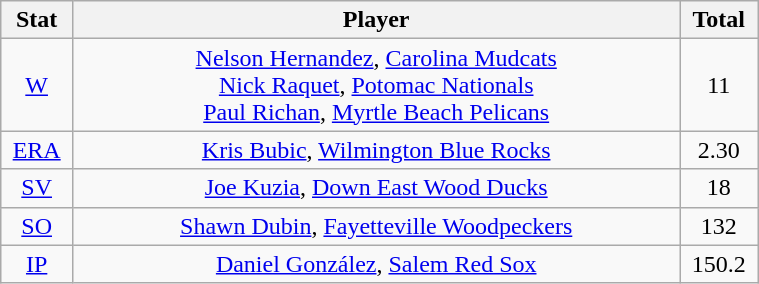<table class="wikitable" width="40%" style="text-align:center;">
<tr>
<th width="5%">Stat</th>
<th width="60%">Player</th>
<th width="5%">Total</th>
</tr>
<tr>
<td><a href='#'>W</a></td>
<td><a href='#'>Nelson Hernandez</a>, <a href='#'>Carolina Mudcats</a> <br> <a href='#'>Nick Raquet</a>, <a href='#'>Potomac Nationals</a> <br> <a href='#'>Paul Richan</a>, <a href='#'>Myrtle Beach Pelicans</a></td>
<td>11</td>
</tr>
<tr>
<td><a href='#'>ERA</a></td>
<td><a href='#'>Kris Bubic</a>, <a href='#'>Wilmington Blue Rocks</a></td>
<td>2.30</td>
</tr>
<tr>
<td><a href='#'>SV</a></td>
<td><a href='#'>Joe Kuzia</a>, <a href='#'>Down East Wood Ducks</a></td>
<td>18</td>
</tr>
<tr>
<td><a href='#'>SO</a></td>
<td><a href='#'>Shawn Dubin</a>, <a href='#'>Fayetteville Woodpeckers</a></td>
<td>132</td>
</tr>
<tr>
<td><a href='#'>IP</a></td>
<td><a href='#'>Daniel González</a>, <a href='#'>Salem Red Sox</a></td>
<td>150.2</td>
</tr>
</table>
